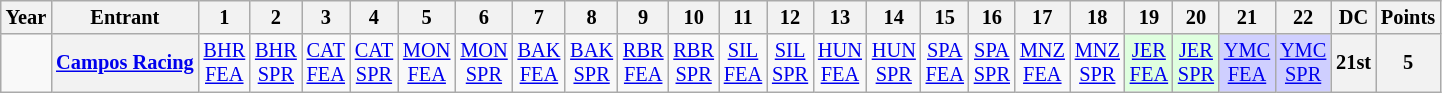<table class="wikitable" style="text-align:center; font-size:85%">
<tr>
<th>Year</th>
<th>Entrant</th>
<th>1</th>
<th>2</th>
<th>3</th>
<th>4</th>
<th>5</th>
<th>6</th>
<th>7</th>
<th>8</th>
<th>9</th>
<th>10</th>
<th>11</th>
<th>12</th>
<th>13</th>
<th>14</th>
<th>15</th>
<th>16</th>
<th>17</th>
<th>18</th>
<th>19</th>
<th>20</th>
<th>21</th>
<th>22</th>
<th>DC</th>
<th>Points</th>
</tr>
<tr>
<td></td>
<th nowrap><a href='#'>Campos Racing</a></th>
<td><a href='#'>BHR<br>FEA</a></td>
<td><a href='#'>BHR<br>SPR</a></td>
<td><a href='#'>CAT<br>FEA</a></td>
<td><a href='#'>CAT<br>SPR</a></td>
<td><a href='#'>MON<br>FEA</a></td>
<td><a href='#'>MON<br>SPR</a></td>
<td><a href='#'>BAK<br>FEA</a></td>
<td><a href='#'>BAK<br>SPR</a></td>
<td><a href='#'>RBR<br>FEA</a></td>
<td><a href='#'>RBR<br>SPR</a></td>
<td><a href='#'>SIL<br>FEA</a></td>
<td><a href='#'>SIL<br>SPR</a></td>
<td><a href='#'>HUN<br>FEA</a></td>
<td><a href='#'>HUN<br>SPR</a></td>
<td><a href='#'>SPA<br>FEA</a></td>
<td><a href='#'>SPA<br>SPR</a></td>
<td><a href='#'>MNZ<br>FEA</a></td>
<td><a href='#'>MNZ<br>SPR</a></td>
<td style="background:#DFFFDF;"><a href='#'>JER<br>FEA</a><br></td>
<td style="background:#DFFFDF;"><a href='#'>JER<br>SPR</a><br></td>
<td style="background:#CFCFFF;"><a href='#'>YMC<br>FEA</a><br></td>
<td style="background:#CFCFFF;"><a href='#'>YMC<br>SPR</a><br></td>
<th>21st</th>
<th>5</th>
</tr>
</table>
